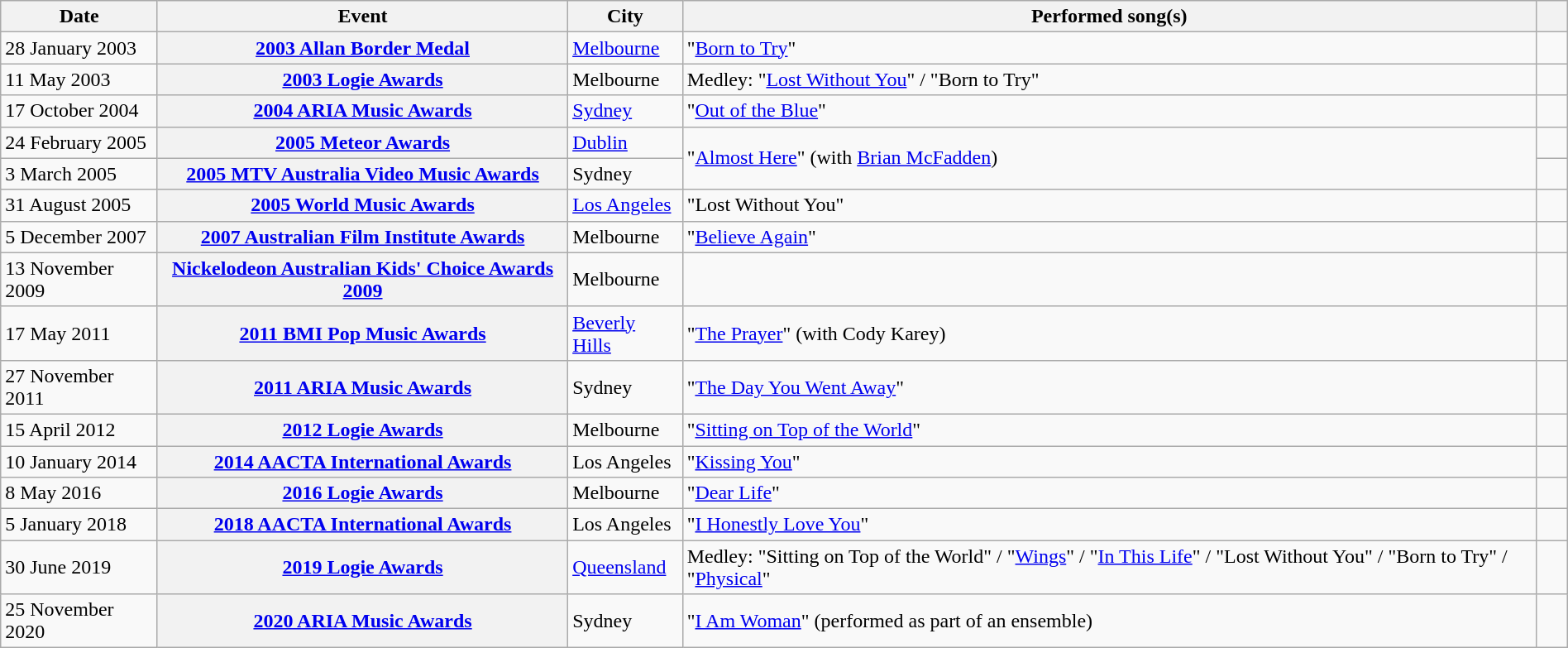<table class="wikitable sortable plainrowheaders" style="text-align:left;" width=100%>
<tr>
<th scope="col">Date</th>
<th scope="col" >Event</th>
<th scope="col" >City</th>
<th scope="col">Performed song(s)</th>
<th scope="col" width=2% class="unsortable"></th>
</tr>
<tr>
<td>28 January 2003</td>
<th scope="row"><a href='#'>2003 Allan Border Medal</a></th>
<td><a href='#'>Melbourne</a></td>
<td>"<a href='#'>Born to Try</a>"</td>
<td align=center></td>
</tr>
<tr>
<td>11 May 2003</td>
<th scope="row"><a href='#'>2003 Logie Awards</a></th>
<td>Melbourne</td>
<td>Medley: "<a href='#'>Lost Without You</a>" / "Born to Try"</td>
<td align=center></td>
</tr>
<tr>
<td>17 October 2004</td>
<th scope="row"><a href='#'>2004 ARIA Music Awards</a></th>
<td><a href='#'>Sydney</a></td>
<td>"<a href='#'>Out of the Blue</a>"</td>
<td align=center></td>
</tr>
<tr>
<td>24 February 2005</td>
<th scope="row"><a href='#'>2005 Meteor Awards</a></th>
<td><a href='#'>Dublin</a></td>
<td rowspan=2>"<a href='#'>Almost Here</a>" (with <a href='#'>Brian McFadden</a>)</td>
<td align=center></td>
</tr>
<tr>
<td>3 March 2005</td>
<th scope="row"><a href='#'>2005 MTV Australia Video Music Awards</a></th>
<td>Sydney</td>
<td align=center></td>
</tr>
<tr>
<td>31 August 2005</td>
<th scope="row"><a href='#'>2005 World Music Awards</a></th>
<td><a href='#'>Los Angeles</a></td>
<td>"Lost Without You"</td>
<td align=center></td>
</tr>
<tr>
<td>5 December 2007</td>
<th scope="row"><a href='#'>2007 Australian Film Institute Awards</a></th>
<td>Melbourne</td>
<td>"<a href='#'>Believe Again</a>"</td>
<td align=center></td>
</tr>
<tr>
<td>13 November 2009</td>
<th scope="row"><a href='#'>Nickelodeon Australian Kids' Choice Awards 2009</a></th>
<td>Melbourne</td>
<td></td>
<td align=center></td>
</tr>
<tr>
<td>17 May 2011</td>
<th scope="row"><a href='#'>2011 BMI Pop Music Awards</a></th>
<td><a href='#'>Beverly Hills</a></td>
<td>"<a href='#'>The Prayer</a>" (with Cody Karey)</td>
<td align=center></td>
</tr>
<tr>
<td>27 November 2011</td>
<th scope="row"><a href='#'>2011 ARIA Music Awards</a></th>
<td>Sydney</td>
<td>"<a href='#'>The Day You Went Away</a>"</td>
<td align=center></td>
</tr>
<tr>
<td>15 April 2012</td>
<th scope="row"><a href='#'>2012 Logie Awards</a></th>
<td>Melbourne</td>
<td>"<a href='#'>Sitting on Top of the World</a>"</td>
<td align=center></td>
</tr>
<tr>
<td>10 January 2014</td>
<th scope="row"><a href='#'>2014 AACTA International Awards</a></th>
<td>Los Angeles</td>
<td>"<a href='#'>Kissing You</a>"</td>
<td align=center></td>
</tr>
<tr>
<td>8 May 2016</td>
<th scope="row"><a href='#'>2016 Logie Awards</a></th>
<td>Melbourne</td>
<td>"<a href='#'>Dear Life</a>"</td>
<td align=center></td>
</tr>
<tr>
<td>5 January 2018</td>
<th scope="row"><a href='#'>2018 AACTA International Awards</a></th>
<td>Los Angeles</td>
<td>"<a href='#'>I Honestly Love You</a>"</td>
<td align=center></td>
</tr>
<tr>
<td>30 June 2019</td>
<th scope="row"><a href='#'>2019 Logie Awards</a></th>
<td><a href='#'>Queensland</a></td>
<td>Medley: "Sitting on Top of the World" / "<a href='#'>Wings</a>" / "<a href='#'>In This Life</a>" / "Lost Without You" / "Born to Try" / "<a href='#'>Physical</a>"</td>
<td align=center></td>
</tr>
<tr>
<td>25 November 2020</td>
<th scope="row"><a href='#'>2020 ARIA Music Awards</a></th>
<td>Sydney</td>
<td>"<a href='#'>I Am Woman</a>" (performed as part of an ensemble)</td>
<td align=center></td>
</tr>
</table>
